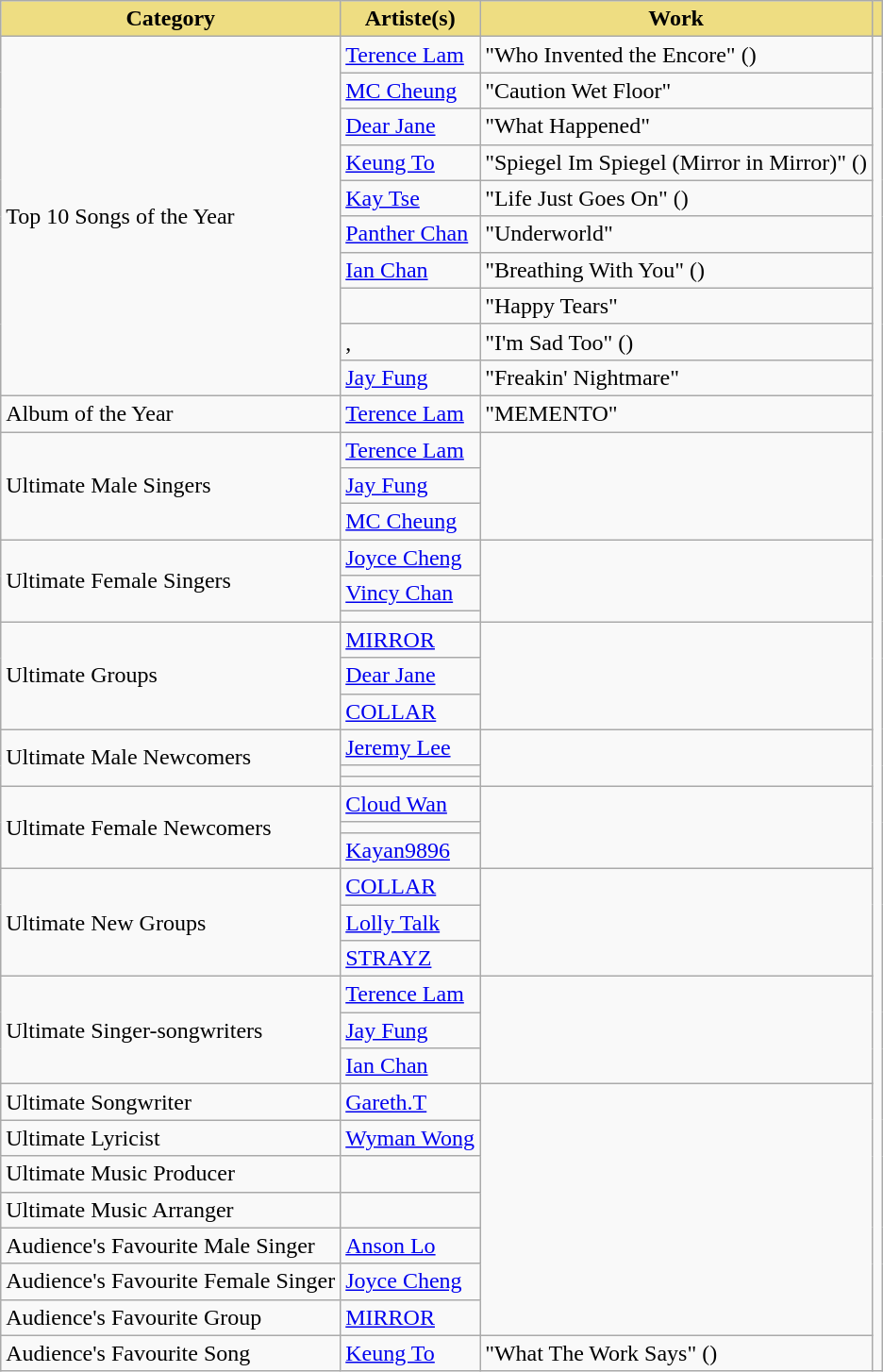<table class="wikitable">
<tr>
<th style="background:#EEDD82">Category</th>
<th style="background:#EEDD82">Artiste(s)</th>
<th style="background:#EEDD82">Work</th>
<th style="background:#EEDD82"></th>
</tr>
<tr>
<td rowspan="10">Top 10 Songs of the Year</td>
<td><a href='#'>Terence Lam</a></td>
<td>"Who Invented the Encore" ()</td>
<td rowspan="43"></td>
</tr>
<tr>
<td><a href='#'>MC Cheung</a></td>
<td>"Caution Wet Floor"</td>
</tr>
<tr>
<td><a href='#'>Dear Jane</a></td>
<td>"What Happened"</td>
</tr>
<tr>
<td><a href='#'>Keung To</a></td>
<td>"Spiegel Im Spiegel (Mirror in Mirror)" ()</td>
</tr>
<tr>
<td><a href='#'>Kay Tse</a></td>
<td>"Life Just Goes On" ()</td>
</tr>
<tr>
<td><a href='#'>Panther Chan</a></td>
<td>"Underworld"</td>
</tr>
<tr>
<td><a href='#'>Ian Chan</a></td>
<td>"Breathing With You" () </td>
</tr>
<tr>
<td></td>
<td>"Happy Tears"</td>
</tr>
<tr>
<td>, </td>
<td>"I'm Sad Too" ()</td>
</tr>
<tr>
<td><a href='#'>Jay Fung</a></td>
<td>"Freakin' Nightmare"</td>
</tr>
<tr>
<td>Album of the Year</td>
<td><a href='#'>Terence Lam</a></td>
<td>"MEMENTO"</td>
</tr>
<tr>
<td rowspan="3">Ultimate Male Singers</td>
<td><a href='#'>Terence Lam</a> </td>
<td rowspan="3"></td>
</tr>
<tr>
<td><a href='#'>Jay Fung</a> </td>
</tr>
<tr>
<td><a href='#'>MC Cheung</a> </td>
</tr>
<tr>
<td rowspan="3">Ultimate Female Singers</td>
<td><a href='#'>Joyce Cheng</a> </td>
<td rowspan="3"></td>
</tr>
<tr>
<td><a href='#'>Vincy Chan</a> </td>
</tr>
<tr>
<td> </td>
</tr>
<tr>
<td rowspan="3">Ultimate Groups</td>
<td><a href='#'>MIRROR</a> </td>
<td rowspan="3"></td>
</tr>
<tr>
<td><a href='#'>Dear Jane</a> </td>
</tr>
<tr>
<td><a href='#'>COLLAR</a> </td>
</tr>
<tr>
<td rowspan="3">Ultimate Male Newcomers</td>
<td><a href='#'>Jeremy Lee</a> </td>
<td rowspan="3"></td>
</tr>
<tr>
<td> </td>
</tr>
<tr>
<td> </td>
</tr>
<tr>
<td rowspan="3">Ultimate Female Newcomers</td>
<td><a href='#'>Cloud Wan</a> </td>
<td rowspan="3"></td>
</tr>
<tr>
<td> </td>
</tr>
<tr>
<td><a href='#'>Kayan9896</a> </td>
</tr>
<tr>
<td rowspan="3">Ultimate New Groups</td>
<td><a href='#'>COLLAR</a> </td>
<td rowspan="3"></td>
</tr>
<tr>
<td><a href='#'>Lolly Talk</a> </td>
</tr>
<tr>
<td><a href='#'>STRAYZ</a> </td>
</tr>
<tr>
<td rowspan="3">Ultimate Singer-songwriters</td>
<td><a href='#'>Terence Lam</a> </td>
<td rowspan="3"></td>
</tr>
<tr>
<td><a href='#'>Jay Fung</a> </td>
</tr>
<tr>
<td><a href='#'>Ian Chan</a> </td>
</tr>
<tr>
<td>Ultimate Songwriter</td>
<td><a href='#'>Gareth.T</a></td>
</tr>
<tr>
<td>Ultimate Lyricist</td>
<td><a href='#'>Wyman Wong</a></td>
</tr>
<tr>
<td>Ultimate Music Producer</td>
<td></td>
</tr>
<tr>
<td>Ultimate Music Arranger</td>
<td></td>
</tr>
<tr>
<td>Audience's Favourite Male Singer</td>
<td><a href='#'>Anson Lo</a></td>
</tr>
<tr>
<td>Audience's Favourite Female Singer</td>
<td><a href='#'>Joyce Cheng</a></td>
</tr>
<tr>
<td>Audience's Favourite Group</td>
<td><a href='#'>MIRROR</a></td>
</tr>
<tr>
<td>Audience's Favourite Song</td>
<td><a href='#'>Keung To</a></td>
<td>"What The Work Says" ()</td>
</tr>
</table>
